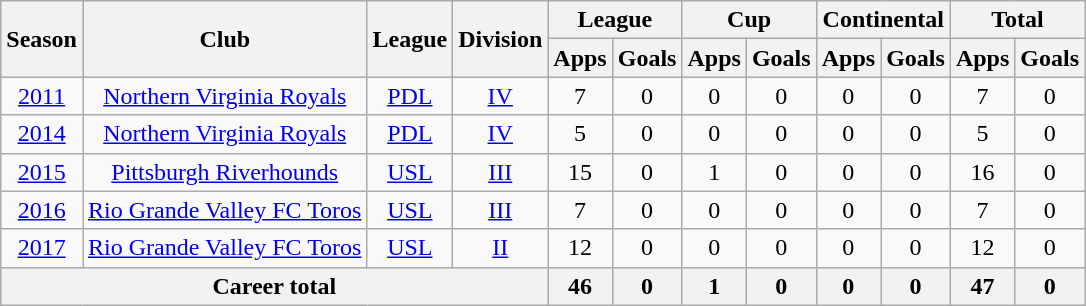<table class="wikitable" style="text-align:center">
<tr>
<th rowspan="2">Season</th>
<th rowspan="2">Club</th>
<th rowspan="2">League</th>
<th rowspan="2">Division</th>
<th colspan="2">League</th>
<th colspan="2">Cup</th>
<th colspan="2">Continental</th>
<th colspan="2">Total</th>
</tr>
<tr>
<th>Apps</th>
<th>Goals</th>
<th>Apps</th>
<th>Goals</th>
<th>Apps</th>
<th>Goals</th>
<th>Apps</th>
<th>Goals</th>
</tr>
<tr>
<td><a href='#'>2011</a></td>
<td rowspan="1"><a href='#'>Northern Virginia Royals</a></td>
<td rowspan="1"><a href='#'>PDL</a></td>
<td rowspan="1"><a href='#'>IV</a></td>
<td>7</td>
<td>0</td>
<td>0</td>
<td>0</td>
<td>0</td>
<td>0</td>
<td>7</td>
<td>0</td>
</tr>
<tr>
<td><a href='#'>2014</a></td>
<td rowspan="1"><a href='#'>Northern Virginia Royals</a></td>
<td rowspan="1"><a href='#'>PDL</a></td>
<td rowspan="1"><a href='#'>IV</a></td>
<td>5</td>
<td>0</td>
<td>0</td>
<td>0</td>
<td>0</td>
<td>0</td>
<td>5</td>
<td>0</td>
</tr>
<tr>
<td><a href='#'>2015</a></td>
<td rowspan="1"><a href='#'>Pittsburgh Riverhounds</a></td>
<td rowspan="1"><a href='#'>USL</a></td>
<td rowspan="1"><a href='#'>III</a></td>
<td>15</td>
<td>0</td>
<td>1</td>
<td>0</td>
<td>0</td>
<td>0</td>
<td>16</td>
<td>0</td>
</tr>
<tr>
<td><a href='#'>2016</a></td>
<td rowspan="1"><a href='#'>Rio Grande Valley FC Toros</a></td>
<td rowspan="1"><a href='#'>USL</a></td>
<td rowspan="1"><a href='#'>III</a></td>
<td>7</td>
<td>0</td>
<td>0</td>
<td>0</td>
<td>0</td>
<td>0</td>
<td>7</td>
<td>0</td>
</tr>
<tr>
<td><a href='#'>2017</a></td>
<td rowspan="1"><a href='#'>Rio Grande Valley FC Toros</a></td>
<td rowspan="1"><a href='#'>USL</a></td>
<td rowspan="1"><a href='#'>II</a></td>
<td>12</td>
<td>0</td>
<td>0</td>
<td>0</td>
<td>0</td>
<td>0</td>
<td>12</td>
<td>0</td>
</tr>
<tr>
<th colspan="4">Career total</th>
<th>46</th>
<th>0</th>
<th>1</th>
<th>0</th>
<th>0</th>
<th>0</th>
<th>47</th>
<th>0</th>
</tr>
</table>
